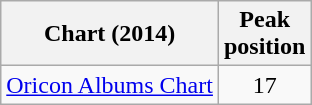<table class="wikitable">
<tr>
<th align="left">Chart (2014)</th>
<th style="text-align:center;">Peak<br>position</th>
</tr>
<tr>
<td align="left"><a href='#'>Oricon Albums Chart</a></td>
<td style="text-align:center;">17</td>
</tr>
</table>
